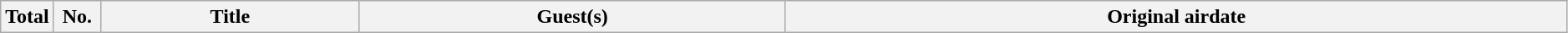<table class="wikitable plainrowheaders" style="width:99%;">
<tr>
<th style="width:30px;">Total</th>
<th style="width:30px;">No.</th>
<th>Title</th>
<th>Guest(s)</th>
<th>Original airdate<br>





</th>
</tr>
</table>
